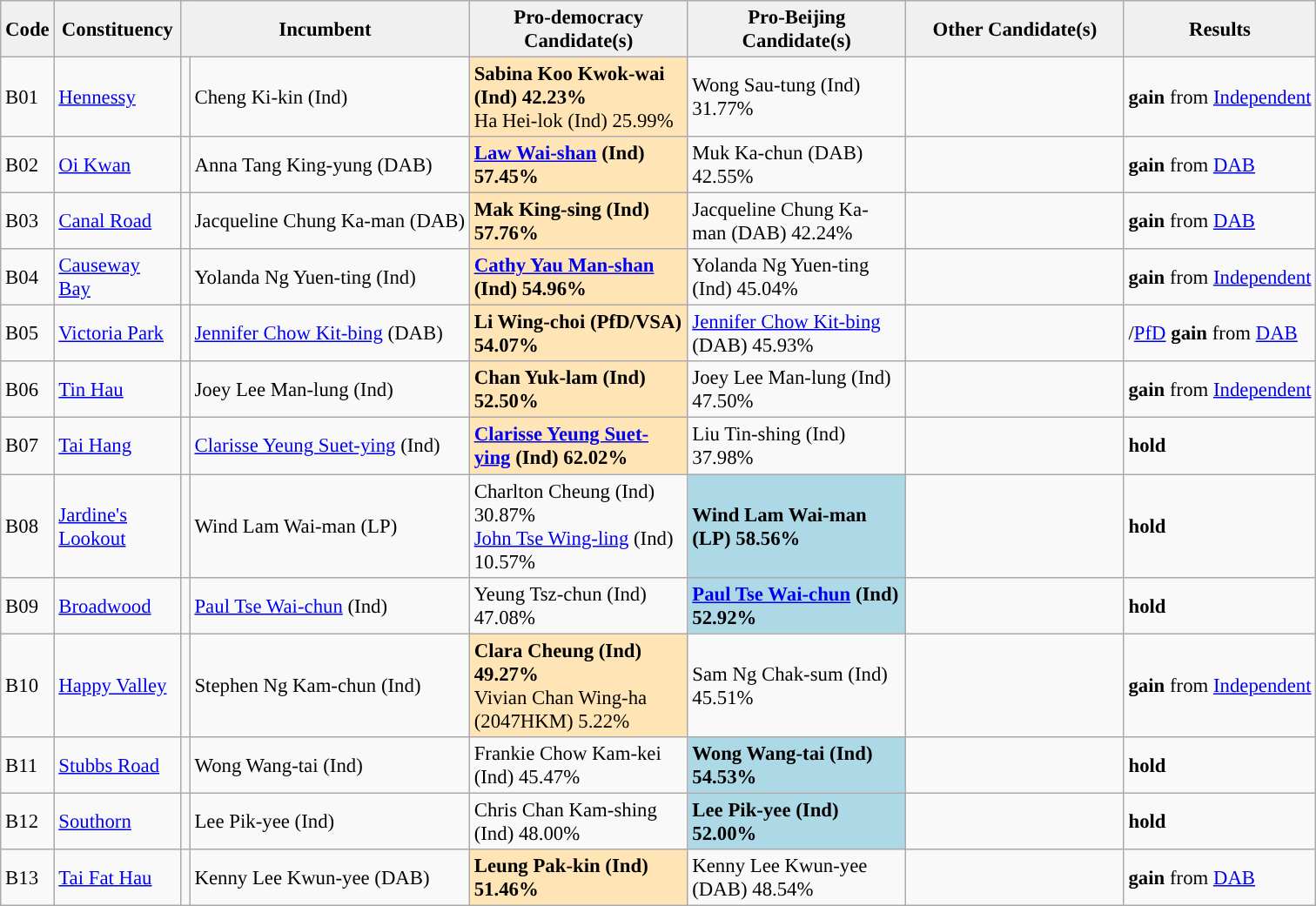<table class="wikitable sortable" style="font-size: 95%;">
<tr>
<th align="center" style="background:#f0f0f0;" width="20px">Code</th>
<th align="center" style="background:#f0f0f0;" width="90px">Constituency</th>
<th align="center" style="background:#f0f0f0;" width="120px" colspan=2>Incumbent</th>
<th align="center" style="background:#f0f0f0;" width="160px">Pro-democracy Candidate(s)</th>
<th align="center" style="background:#f0f0f0;" width="160px">Pro-Beijing Candidate(s)</th>
<th align="center" style="background:#f0f0f0;" width="160px">Other Candidate(s)</th>
<th align="center" style="background:#f0f0f0;" width="100px" colspan="2">Results</th>
</tr>
<tr>
<td>B01</td>
<td><a href='#'>Hennessy</a></td>
<td></td>
<td>Cheng Ki-kin (Ind)</td>
<td style="background-color:Moccasin"><strong>Sabina Koo Kwok-wai (Ind) 42.23% <br></strong>Ha Hei-lok (Ind) 25.99%</td>
<td>Wong Sau-tung (Ind) 31.77%</td>
<td></td>
<td> <strong>gain</strong> from <a href='#'>Independent</a></td>
</tr>
<tr>
<td>B02</td>
<td><a href='#'>Oi Kwan</a></td>
<td></td>
<td>Anna Tang King-yung (DAB)</td>
<td style="background-color:Moccasin"><strong><a href='#'>Law Wai-shan</a> (Ind) 57.45%</strong></td>
<td>Muk Ka-chun (DAB) 42.55%</td>
<td></td>
<td> <strong>gain</strong> from <a href='#'>DAB</a></td>
</tr>
<tr>
<td>B03</td>
<td><a href='#'>Canal Road</a></td>
<td></td>
<td>Jacqueline Chung Ka-man (DAB)</td>
<td style="background-color:Moccasin"><strong>Mak King-sing (Ind) 57.76%</strong></td>
<td>Jacqueline Chung Ka-man (DAB) 42.24%</td>
<td></td>
<td> <strong>gain</strong> from <a href='#'>DAB</a></td>
</tr>
<tr>
<td>B04</td>
<td><a href='#'>Causeway Bay</a></td>
<td></td>
<td>Yolanda Ng Yuen-ting (Ind)</td>
<td style="background-color:Moccasin"><strong><a href='#'>Cathy Yau Man-shan</a> (Ind) 54.96%</strong></td>
<td>Yolanda Ng Yuen-ting (Ind) 45.04%</td>
<td></td>
<td> <strong>gain</strong> from <a href='#'>Independent</a></td>
</tr>
<tr>
<td>B05</td>
<td><a href='#'>Victoria Park</a></td>
<td></td>
<td><a href='#'>Jennifer Chow Kit-bing</a> (DAB)</td>
<td style="background-color:Moccasin"><strong>Li Wing-choi (PfD/VSA) 54.07%</strong></td>
<td><a href='#'>Jennifer Chow Kit-bing</a> (DAB) 45.93%</td>
<td></td>
<td>/<a href='#'>PfD</a> <strong>gain</strong> from <a href='#'>DAB</a></td>
</tr>
<tr>
<td>B06</td>
<td><a href='#'>Tin Hau</a></td>
<td></td>
<td>Joey Lee Man-lung (Ind)</td>
<td style="background-color:Moccasin"><strong>Chan Yuk-lam (Ind) 52.50%</strong></td>
<td>Joey Lee Man-lung (Ind) 47.50%</td>
<td></td>
<td> <strong>gain</strong> from <a href='#'>Independent</a></td>
</tr>
<tr>
<td>B07</td>
<td><a href='#'>Tai Hang</a></td>
<td></td>
<td><a href='#'>Clarisse Yeung Suet-ying</a> (Ind)</td>
<td style="background-color:Moccasin"><strong><a href='#'>Clarisse Yeung Suet-ying</a> (Ind) 62.02%</strong></td>
<td>Liu Tin-shing (Ind) 37.98%</td>
<td></td>
<td> <strong>hold</strong></td>
</tr>
<tr>
<td>B08</td>
<td><a href='#'>Jardine's Lookout</a></td>
<td></td>
<td>Wind Lam Wai-man (LP)</td>
<td>Charlton Cheung (Ind) 30.87%<br><a href='#'>John Tse Wing-ling</a> (Ind) 10.57%</td>
<td style="background-color:LightBlue"><strong>Wind Lam Wai-man (LP) 58.56%</strong></td>
<td></td>
<td> <strong>hold</strong></td>
</tr>
<tr>
<td>B09</td>
<td><a href='#'>Broadwood</a></td>
<td></td>
<td><a href='#'>Paul Tse Wai-chun</a> (Ind)</td>
<td>Yeung Tsz-chun (Ind) 47.08%</td>
<td style="background-color:LightBlue"><strong><a href='#'>Paul Tse Wai-chun</a> (Ind) 52.92%</strong></td>
<td></td>
<td> <strong>hold</strong></td>
</tr>
<tr>
<td>B10</td>
<td><a href='#'>Happy Valley</a></td>
<td></td>
<td>Stephen Ng Kam-chun (Ind)</td>
<td style="background-color:Moccasin"><strong>Clara Cheung (Ind)</strong> <strong>49.27%</strong><br>Vivian Chan Wing-ha (2047HKM) 5.22%</td>
<td>Sam Ng Chak-sum (Ind) 45.51%</td>
<td></td>
<td> <strong>gain</strong> from <a href='#'>Independent</a></td>
</tr>
<tr>
<td>B11</td>
<td><a href='#'>Stubbs Road</a></td>
<td></td>
<td>Wong Wang-tai (Ind)</td>
<td>Frankie Chow Kam-kei (Ind) 45.47%</td>
<td style="background-color:LightBlue"><strong>Wong Wang-tai (Ind) 54.53%</strong></td>
<td></td>
<td> <strong>hold</strong></td>
</tr>
<tr>
<td>B12</td>
<td><a href='#'>Southorn</a></td>
<td></td>
<td>Lee Pik-yee (Ind)</td>
<td>Chris Chan Kam-shing (Ind) 48.00%</td>
<td style="background-color:LightBlue"><strong>Lee Pik-yee (Ind) 52.00%</strong></td>
<td></td>
<td> <strong>hold</strong></td>
</tr>
<tr>
<td>B13</td>
<td><a href='#'>Tai Fat Hau</a></td>
<td></td>
<td>Kenny Lee Kwun-yee (DAB)</td>
<td style="background-color:Moccasin"><strong>Leung Pak-kin (Ind) 51.46%</strong></td>
<td>Kenny Lee Kwun-yee (DAB) 48.54%</td>
<td></td>
<td> <strong>gain</strong> from <a href='#'>DAB</a></td>
</tr>
</table>
